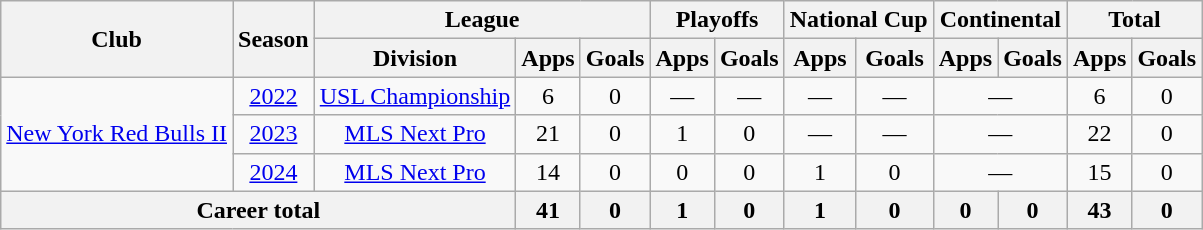<table class="wikitable" style="text-align: center;">
<tr>
<th rowspan=2>Club</th>
<th rowspan=2>Season</th>
<th colspan=3>League</th>
<th colspan=2>Playoffs</th>
<th colspan=2>National Cup</th>
<th colspan=2>Continental</th>
<th colspan=2>Total</th>
</tr>
<tr>
<th>Division</th>
<th>Apps</th>
<th>Goals</th>
<th>Apps</th>
<th>Goals</th>
<th>Apps</th>
<th>Goals</th>
<th>Apps</th>
<th>Goals</th>
<th>Apps</th>
<th>Goals</th>
</tr>
<tr>
<td rowspan=3><a href='#'>New York Red Bulls II</a></td>
<td><a href='#'>2022</a></td>
<td><a href='#'>USL Championship</a></td>
<td>6</td>
<td>0</td>
<td>—</td>
<td>—</td>
<td>—</td>
<td>—</td>
<td colspan=2>—</td>
<td>6</td>
<td>0</td>
</tr>
<tr>
<td><a href='#'>2023</a></td>
<td><a href='#'>MLS Next Pro</a></td>
<td>21</td>
<td>0</td>
<td>1</td>
<td>0</td>
<td>—</td>
<td>—</td>
<td colspan=2>—</td>
<td>22</td>
<td>0</td>
</tr>
<tr>
<td><a href='#'>2024</a></td>
<td><a href='#'>MLS Next Pro</a></td>
<td>14</td>
<td>0</td>
<td>0</td>
<td>0</td>
<td>1</td>
<td>0</td>
<td colspan=2>—</td>
<td>15</td>
<td>0</td>
</tr>
<tr>
<th colspan=3>Career total</th>
<th>41</th>
<th>0</th>
<th>1</th>
<th>0</th>
<th>1</th>
<th>0</th>
<th>0</th>
<th>0</th>
<th>43</th>
<th>0</th>
</tr>
</table>
